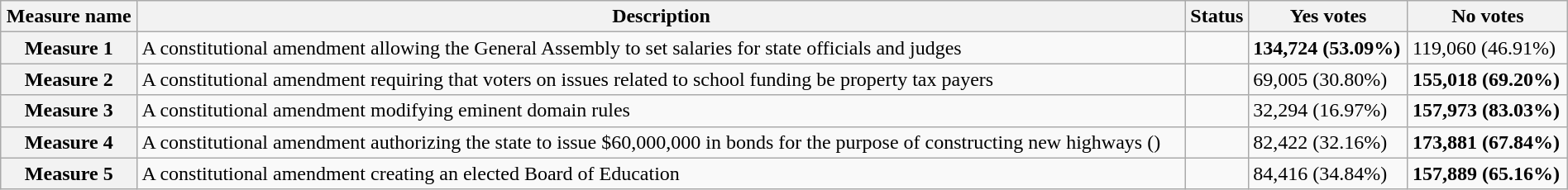<table class="wikitable sortable plainrowheaders" style="width:100%">
<tr>
<th scope="col">Measure name</th>
<th class="unsortable" scope="col">Description</th>
<th scope="col">Status</th>
<th scope="col">Yes votes</th>
<th scope="col">No votes</th>
</tr>
<tr>
<th scope="row">Measure 1</th>
<td>A constitutional amendment allowing the General Assembly to set salaries for state officials and judges</td>
<td></td>
<td><strong>134,724 (53.09%)</strong></td>
<td>119,060 (46.91%)</td>
</tr>
<tr>
<th scope="row">Measure 2</th>
<td>A constitutional amendment requiring that voters on issues related to school funding be property tax payers</td>
<td></td>
<td>69,005 (30.80%)</td>
<td><strong>155,018 (69.20%)</strong></td>
</tr>
<tr>
<th scope="row">Measure 3</th>
<td>A constitutional amendment modifying eminent domain rules</td>
<td></td>
<td>32,294 (16.97%)</td>
<td><strong>157,973 (83.03%)</strong></td>
</tr>
<tr>
<th scope="row">Measure 4</th>
<td>A constitutional amendment authorizing the state to issue $60,000,000 in bonds for the purpose of constructing new highways ()</td>
<td></td>
<td>82,422 (32.16%)</td>
<td><strong>173,881 (67.84%)</strong></td>
</tr>
<tr>
<th scope="row">Measure 5</th>
<td>A constitutional amendment creating an elected Board of Education</td>
<td></td>
<td>84,416 (34.84%)</td>
<td><strong>157,889 (65.16%)</strong></td>
</tr>
</table>
